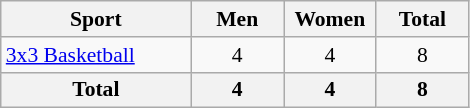<table class="wikitable sortable" style="font-size:90%; text-align:center;">
<tr>
<th width=120>Sport</th>
<th width=55>Men</th>
<th width=55>Women</th>
<th width=55>Total</th>
</tr>
<tr>
<td align=left><a href='#'>3x3 Basketball</a></td>
<td>4</td>
<td>4</td>
<td>8</td>
</tr>
<tr class="sortbottom">
<th>Total</th>
<th>4</th>
<th>4</th>
<th>8</th>
</tr>
</table>
